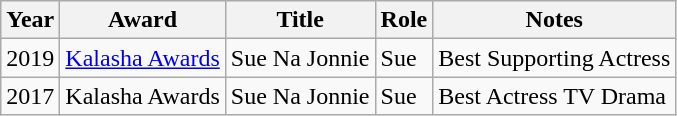<table class="wikitable">
<tr>
<th>Year</th>
<th>Award</th>
<th>Title</th>
<th>Role</th>
<th>Notes</th>
</tr>
<tr>
<td>2019</td>
<td><a href='#'>Kalasha Awards</a></td>
<td>Sue Na Jonnie</td>
<td>Sue</td>
<td>Best Supporting Actress</td>
</tr>
<tr>
<td>2017</td>
<td>Kalasha Awards</td>
<td>Sue Na Jonnie</td>
<td>Sue</td>
<td>Best Actress TV Drama</td>
</tr>
</table>
